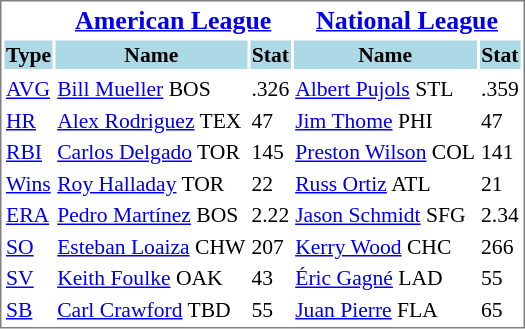<table cellpadding="1" style="width:auto;font-size: 90%; border: 1px solid gray;">
<tr align="center" style="font-size: larger;">
<td> </td>
<th colspan=2><a href='#'>American League</a></th>
<th colspan=2><a href='#'>National League</a></th>
</tr>
<tr style="background:lightblue;">
<th>Type</th>
<th>Name</th>
<th>Stat</th>
<th>Name</th>
<th>Stat</th>
</tr>
<tr align="center" style="vertical-align: middle;" style="background:lightblue;">
</tr>
<tr>
<td><a href='#'>AVG</a></td>
<td><a href='#'>Bill Mueller</a> BOS</td>
<td>.326</td>
<td><a href='#'>Albert Pujols</a> STL</td>
<td>.359</td>
</tr>
<tr>
<td><a href='#'>HR</a></td>
<td><a href='#'>Alex Rodriguez</a> TEX</td>
<td>47</td>
<td><a href='#'>Jim Thome</a> PHI</td>
<td>47</td>
</tr>
<tr>
<td><a href='#'>RBI</a></td>
<td><a href='#'>Carlos Delgado</a> TOR</td>
<td>145</td>
<td><a href='#'>Preston Wilson</a> COL</td>
<td>141</td>
</tr>
<tr>
<td><a href='#'>Wins</a></td>
<td><a href='#'>Roy Halladay</a> TOR</td>
<td>22</td>
<td><a href='#'>Russ Ortiz</a> ATL</td>
<td>21</td>
</tr>
<tr>
<td><a href='#'>ERA</a></td>
<td><a href='#'>Pedro Martínez</a> BOS</td>
<td>2.22</td>
<td><a href='#'>Jason Schmidt</a> SFG</td>
<td>2.34</td>
</tr>
<tr>
<td><a href='#'>SO</a></td>
<td><a href='#'>Esteban Loaiza</a> CHW</td>
<td>207</td>
<td><a href='#'>Kerry Wood</a> CHC</td>
<td>266</td>
</tr>
<tr>
<td><a href='#'>SV</a></td>
<td><a href='#'>Keith Foulke</a> OAK</td>
<td>43</td>
<td><a href='#'>Éric Gagné</a> LAD</td>
<td>55</td>
</tr>
<tr>
<td><a href='#'>SB</a></td>
<td><a href='#'>Carl Crawford</a> TBD</td>
<td>55</td>
<td><a href='#'>Juan Pierre</a> FLA</td>
<td>65</td>
</tr>
</table>
